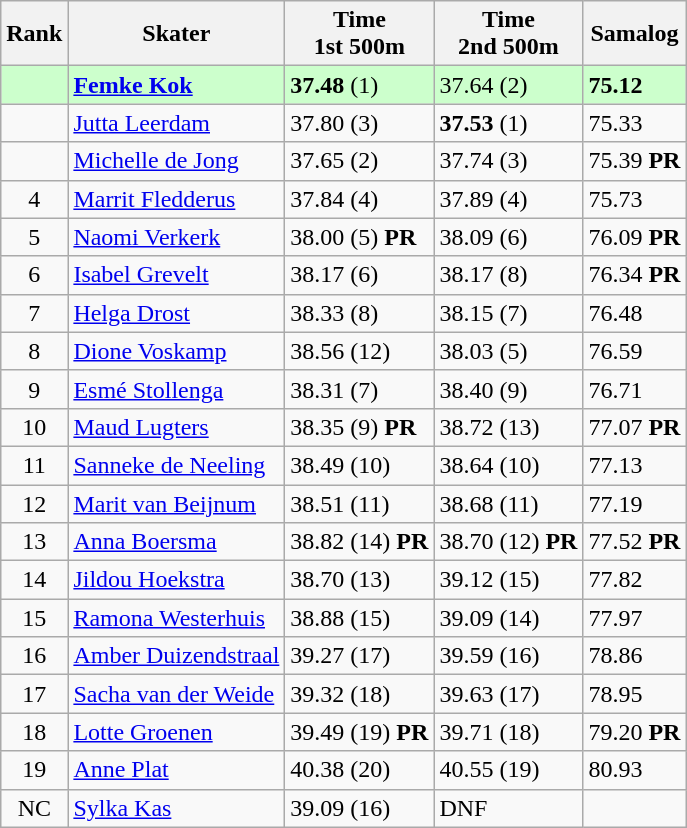<table class="wikitable sortable" style="text-align:left">
<tr>
<th>Rank</th>
<th>Skater</th>
<th>Time <br> 1st 500m</th>
<th>Time <br> 2nd 500m</th>
<th>Samalog</th>
</tr>
<tr bgcolor=ccffcc>
<td align="center"></td>
<td><strong><a href='#'>Femke Kok</a></strong></td>
<td><strong>37.48</strong> (1)</td>
<td>37.64 (2)</td>
<td><strong>75.12</strong></td>
</tr>
<tr>
<td align="center"></td>
<td><a href='#'>Jutta Leerdam</a></td>
<td>37.80 (3)</td>
<td><strong>37.53</strong> (1)</td>
<td>75.33</td>
</tr>
<tr>
<td align="center"></td>
<td><a href='#'>Michelle de Jong</a></td>
<td>37.65 (2)</td>
<td>37.74 (3)</td>
<td>75.39 <strong>PR</strong></td>
</tr>
<tr>
<td align="center">4</td>
<td><a href='#'>Marrit Fledderus</a></td>
<td>37.84 (4)</td>
<td>37.89 (4)</td>
<td>75.73</td>
</tr>
<tr>
<td align="center">5</td>
<td><a href='#'>Naomi Verkerk</a></td>
<td>38.00 (5) <strong>PR</strong></td>
<td>38.09 (6)</td>
<td>76.09 <strong>PR</strong></td>
</tr>
<tr>
<td align="center">6</td>
<td><a href='#'>Isabel Grevelt</a></td>
<td>38.17 (6)</td>
<td>38.17 (8)</td>
<td>76.34 <strong>PR</strong></td>
</tr>
<tr>
<td align="center">7</td>
<td><a href='#'>Helga Drost</a></td>
<td>38.33 (8)</td>
<td>38.15 (7)</td>
<td>76.48</td>
</tr>
<tr>
<td align="center">8</td>
<td><a href='#'>Dione Voskamp</a></td>
<td>38.56 (12)</td>
<td>38.03 (5)</td>
<td>76.59</td>
</tr>
<tr>
<td align="center">9</td>
<td><a href='#'>Esmé Stollenga</a></td>
<td>38.31 (7)</td>
<td>38.40 (9)</td>
<td>76.71</td>
</tr>
<tr>
<td align="center">10</td>
<td><a href='#'>Maud Lugters</a></td>
<td>38.35 (9) <strong>PR</strong></td>
<td>38.72 (13)</td>
<td>77.07 <strong>PR</strong></td>
</tr>
<tr>
<td align="center">11</td>
<td><a href='#'>Sanneke de Neeling</a></td>
<td>38.49 (10)</td>
<td>38.64 (10)</td>
<td>77.13</td>
</tr>
<tr>
<td align="center">12</td>
<td><a href='#'>Marit van Beijnum</a></td>
<td>38.51 (11)</td>
<td>38.68 (11)</td>
<td>77.19</td>
</tr>
<tr>
<td align="center">13</td>
<td><a href='#'>Anna Boersma</a></td>
<td>38.82 (14) <strong>PR</strong></td>
<td>38.70 (12) <strong>PR</strong></td>
<td>77.52 <strong>PR</strong></td>
</tr>
<tr>
<td align="center">14</td>
<td><a href='#'>Jildou Hoekstra</a></td>
<td>38.70 (13)</td>
<td>39.12 (15)</td>
<td>77.82</td>
</tr>
<tr>
<td align="center">15</td>
<td><a href='#'>Ramona Westerhuis</a></td>
<td>38.88 (15)</td>
<td>39.09 (14)</td>
<td>77.97</td>
</tr>
<tr>
<td align="center">16</td>
<td><a href='#'>Amber Duizendstraal</a></td>
<td>39.27 (17)</td>
<td>39.59 (16)</td>
<td>78.86</td>
</tr>
<tr>
<td align="center">17</td>
<td><a href='#'>Sacha van der Weide</a></td>
<td>39.32 (18)</td>
<td>39.63 (17)</td>
<td>78.95</td>
</tr>
<tr>
<td align="center">18</td>
<td><a href='#'>Lotte Groenen</a></td>
<td>39.49 (19) <strong>PR</strong></td>
<td>39.71 (18)</td>
<td>79.20 <strong>PR</strong></td>
</tr>
<tr>
<td align="center">19</td>
<td><a href='#'>Anne Plat</a></td>
<td>40.38 (20)</td>
<td>40.55 (19)</td>
<td>80.93</td>
</tr>
<tr>
<td align="center">NC</td>
<td><a href='#'>Sylka Kas</a></td>
<td>39.09 (16)</td>
<td>DNF</td>
</tr>
</table>
